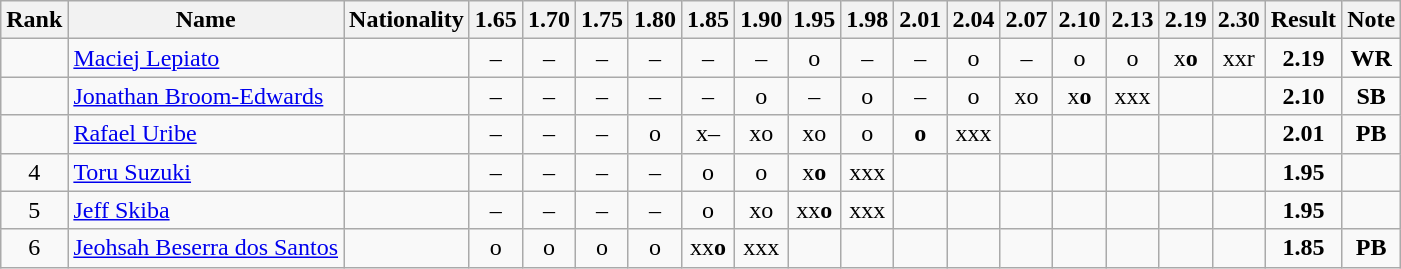<table class="wikitable sortable" style="text-align:center">
<tr>
<th>Rank</th>
<th>Name</th>
<th>Nationality</th>
<th>1.65</th>
<th>1.70</th>
<th>1.75</th>
<th>1.80</th>
<th>1.85</th>
<th>1.90</th>
<th>1.95</th>
<th>1.98</th>
<th>2.01</th>
<th>2.04</th>
<th>2.07</th>
<th>2.10</th>
<th>2.13</th>
<th>2.19</th>
<th>2.30</th>
<th>Result</th>
<th>Note</th>
</tr>
<tr>
<td></td>
<td align=left><a href='#'>Maciej Lepiato</a></td>
<td align=left></td>
<td>–</td>
<td>–</td>
<td>–</td>
<td>–</td>
<td>–</td>
<td>–</td>
<td>o</td>
<td>–</td>
<td>–</td>
<td>o</td>
<td>–</td>
<td>o</td>
<td>o</td>
<td>x<strong>o</strong></td>
<td>xxr</td>
<td><strong>2.19</strong></td>
<td><strong>WR</strong></td>
</tr>
<tr>
<td></td>
<td align=left><a href='#'>Jonathan Broom-Edwards</a></td>
<td align=left></td>
<td>–</td>
<td>–</td>
<td>–</td>
<td>–</td>
<td>–</td>
<td>o</td>
<td>–</td>
<td>o</td>
<td>–</td>
<td>o</td>
<td>xo</td>
<td>x<strong>o</strong></td>
<td>xxx</td>
<td></td>
<td></td>
<td><strong>2.10</strong></td>
<td><strong>SB</strong></td>
</tr>
<tr>
<td></td>
<td align=left><a href='#'>Rafael Uribe</a></td>
<td align=left></td>
<td>–</td>
<td>–</td>
<td>–</td>
<td>o</td>
<td>x–</td>
<td>xo</td>
<td>xo</td>
<td>o</td>
<td><strong>o</strong></td>
<td>xxx</td>
<td></td>
<td></td>
<td></td>
<td></td>
<td></td>
<td><strong>2.01</strong></td>
<td><strong>PB</strong></td>
</tr>
<tr>
<td>4</td>
<td align=left><a href='#'>Toru Suzuki</a></td>
<td align=left></td>
<td>–</td>
<td>–</td>
<td>–</td>
<td>–</td>
<td>o</td>
<td>o</td>
<td>x<strong>o</strong></td>
<td>xxx</td>
<td></td>
<td></td>
<td></td>
<td></td>
<td></td>
<td></td>
<td></td>
<td><strong>1.95</strong></td>
<td></td>
</tr>
<tr>
<td>5</td>
<td align=left><a href='#'>Jeff Skiba</a></td>
<td align=left></td>
<td>–</td>
<td>–</td>
<td>–</td>
<td>–</td>
<td>o</td>
<td>xo</td>
<td>xx<strong>o</strong></td>
<td>xxx</td>
<td></td>
<td></td>
<td></td>
<td></td>
<td></td>
<td></td>
<td></td>
<td><strong>1.95</strong></td>
<td></td>
</tr>
<tr>
<td>6</td>
<td align=left><a href='#'>Jeohsah Beserra dos Santos</a></td>
<td align=left></td>
<td>o</td>
<td>o</td>
<td>o</td>
<td>o</td>
<td>xx<strong>o</strong></td>
<td>xxx</td>
<td></td>
<td></td>
<td></td>
<td></td>
<td></td>
<td></td>
<td></td>
<td></td>
<td></td>
<td><strong>1.85</strong></td>
<td><strong>PB</strong></td>
</tr>
</table>
